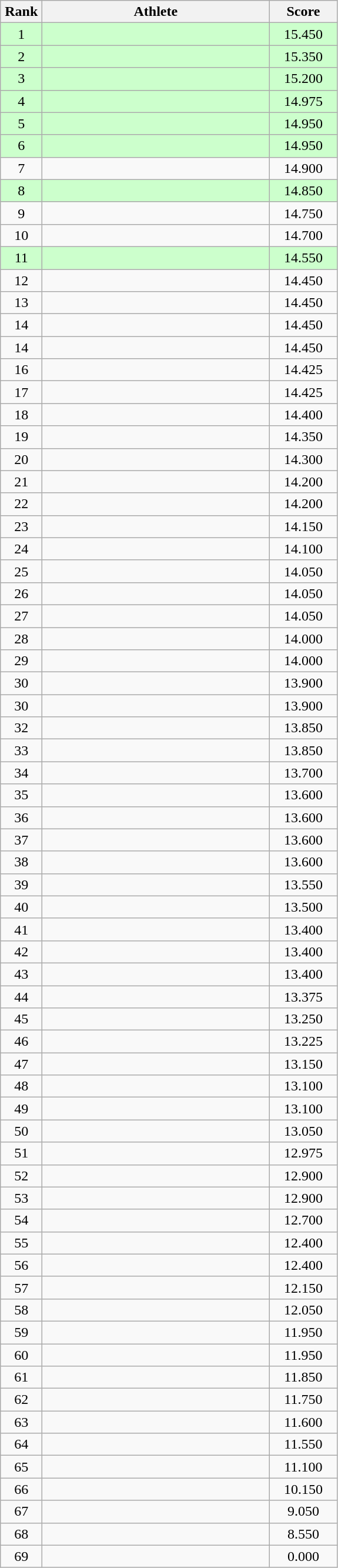<table class=wikitable style="text-align:center">
<tr>
<th width=40>Rank</th>
<th width=250>Athlete</th>
<th width=70>Score</th>
</tr>
<tr bgcolor="ccffcc">
<td>1</td>
<td align=left></td>
<td>15.450</td>
</tr>
<tr bgcolor="ccffcc">
<td>2</td>
<td align=left></td>
<td>15.350</td>
</tr>
<tr bgcolor="ccffcc">
<td>3</td>
<td align=left></td>
<td>15.200</td>
</tr>
<tr bgcolor="ccffcc">
<td>4</td>
<td align=left></td>
<td>14.975</td>
</tr>
<tr bgcolor="ccffcc">
<td>5</td>
<td align=left></td>
<td>14.950</td>
</tr>
<tr bgcolor="ccffcc">
<td>6</td>
<td align=left></td>
<td>14.950</td>
</tr>
<tr>
<td>7</td>
<td align=left></td>
<td>14.900</td>
</tr>
<tr bgcolor="ccffcc">
<td>8</td>
<td align=left></td>
<td>14.850</td>
</tr>
<tr>
<td>9</td>
<td align=left></td>
<td>14.750</td>
</tr>
<tr>
<td>10</td>
<td align=left></td>
<td>14.700</td>
</tr>
<tr bgcolor="ccffcc">
<td>11</td>
<td align=left></td>
<td>14.550</td>
</tr>
<tr>
<td>12</td>
<td align=left></td>
<td>14.450</td>
</tr>
<tr>
<td>13</td>
<td align=left></td>
<td>14.450</td>
</tr>
<tr>
<td>14</td>
<td align=left></td>
<td>14.450</td>
</tr>
<tr>
<td>14</td>
<td align=left></td>
<td>14.450</td>
</tr>
<tr>
<td>16</td>
<td align=left></td>
<td>14.425</td>
</tr>
<tr>
<td>17</td>
<td align=left></td>
<td>14.425</td>
</tr>
<tr>
<td>18</td>
<td align=left></td>
<td>14.400</td>
</tr>
<tr>
<td>19</td>
<td align=left></td>
<td>14.350</td>
</tr>
<tr>
<td>20</td>
<td align=left></td>
<td>14.300</td>
</tr>
<tr>
<td>21</td>
<td align=left></td>
<td>14.200</td>
</tr>
<tr>
<td>22</td>
<td align=left></td>
<td>14.200</td>
</tr>
<tr>
<td>23</td>
<td align=left></td>
<td>14.150</td>
</tr>
<tr>
<td>24</td>
<td align=left></td>
<td>14.100</td>
</tr>
<tr>
<td>25</td>
<td align=left></td>
<td>14.050</td>
</tr>
<tr>
<td>26</td>
<td align=left></td>
<td>14.050</td>
</tr>
<tr>
<td>27</td>
<td align=left></td>
<td>14.050</td>
</tr>
<tr>
<td>28</td>
<td align=left></td>
<td>14.000</td>
</tr>
<tr>
<td>29</td>
<td align=left></td>
<td>14.000</td>
</tr>
<tr>
<td>30</td>
<td align=left></td>
<td>13.900</td>
</tr>
<tr>
<td>30</td>
<td align=left></td>
<td>13.900</td>
</tr>
<tr>
<td>32</td>
<td align=left></td>
<td>13.850</td>
</tr>
<tr>
<td>33</td>
<td align=left></td>
<td>13.850</td>
</tr>
<tr>
<td>34</td>
<td align=left></td>
<td>13.700</td>
</tr>
<tr>
<td>35</td>
<td align=left></td>
<td>13.600</td>
</tr>
<tr>
<td>36</td>
<td align=left></td>
<td>13.600</td>
</tr>
<tr>
<td>37</td>
<td align=left></td>
<td>13.600</td>
</tr>
<tr>
<td>38</td>
<td align=left></td>
<td>13.600</td>
</tr>
<tr>
<td>39</td>
<td align=left></td>
<td>13.550</td>
</tr>
<tr>
<td>40</td>
<td align=left></td>
<td>13.500</td>
</tr>
<tr>
<td>41</td>
<td align=left></td>
<td>13.400</td>
</tr>
<tr>
<td>42</td>
<td align=left></td>
<td>13.400</td>
</tr>
<tr>
<td>43</td>
<td align=left></td>
<td>13.400</td>
</tr>
<tr>
<td>44</td>
<td align=left></td>
<td>13.375</td>
</tr>
<tr>
<td>45</td>
<td align=left></td>
<td>13.250</td>
</tr>
<tr>
<td>46</td>
<td align=left></td>
<td>13.225</td>
</tr>
<tr>
<td>47</td>
<td align=left></td>
<td>13.150</td>
</tr>
<tr>
<td>48</td>
<td align=left></td>
<td>13.100</td>
</tr>
<tr>
<td>49</td>
<td align=left></td>
<td>13.100</td>
</tr>
<tr>
<td>50</td>
<td align=left></td>
<td>13.050</td>
</tr>
<tr>
<td>51</td>
<td align=left></td>
<td>12.975</td>
</tr>
<tr>
<td>52</td>
<td align=left></td>
<td>12.900</td>
</tr>
<tr>
<td>53</td>
<td align=left></td>
<td>12.900</td>
</tr>
<tr>
<td>54</td>
<td align=left></td>
<td>12.700</td>
</tr>
<tr>
<td>55</td>
<td align=left></td>
<td>12.400</td>
</tr>
<tr>
<td>56</td>
<td align=left></td>
<td>12.400</td>
</tr>
<tr>
<td>57</td>
<td align=left></td>
<td>12.150</td>
</tr>
<tr>
<td>58</td>
<td align=left></td>
<td>12.050</td>
</tr>
<tr>
<td>59</td>
<td align=left></td>
<td>11.950</td>
</tr>
<tr>
<td>60</td>
<td align=left></td>
<td>11.950</td>
</tr>
<tr>
<td>61</td>
<td align=left></td>
<td>11.850</td>
</tr>
<tr>
<td>62</td>
<td align=left></td>
<td>11.750</td>
</tr>
<tr>
<td>63</td>
<td align=left></td>
<td>11.600</td>
</tr>
<tr>
<td>64</td>
<td align=left></td>
<td>11.550</td>
</tr>
<tr>
<td>65</td>
<td align=left></td>
<td>11.100</td>
</tr>
<tr>
<td>66</td>
<td align=left></td>
<td>10.150</td>
</tr>
<tr>
<td>67</td>
<td align=left></td>
<td>9.050</td>
</tr>
<tr>
<td>68</td>
<td align=left></td>
<td>8.550</td>
</tr>
<tr>
<td>69</td>
<td align=left></td>
<td>0.000</td>
</tr>
</table>
